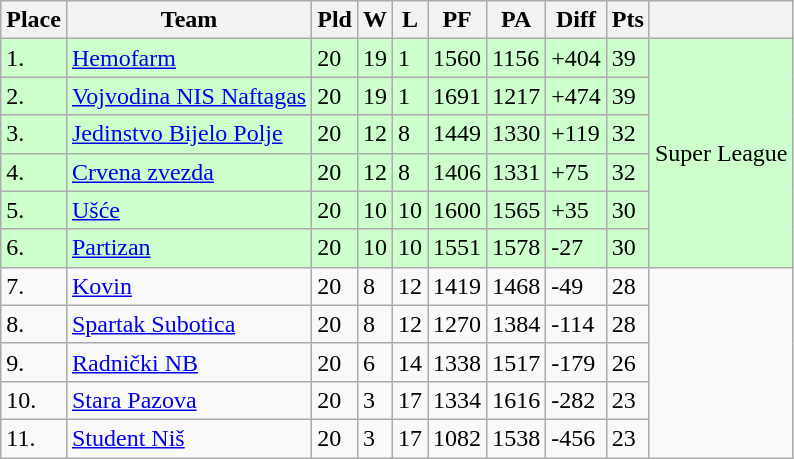<table class="wikitable">
<tr>
<th>Place</th>
<th>Team</th>
<th>Pld</th>
<th>W</th>
<th>L</th>
<th>PF</th>
<th>PA</th>
<th>Diff</th>
<th>Pts</th>
<th></th>
</tr>
<tr bgcolor=#ccffcc>
<td>1.</td>
<td><a href='#'>Hemofarm</a></td>
<td>20</td>
<td>19</td>
<td>1</td>
<td>1560</td>
<td>1156</td>
<td>+404</td>
<td>39</td>
<td rowspan="6">Super League</td>
</tr>
<tr bgcolor=#ccffcc>
<td>2.</td>
<td><a href='#'>Vojvodina NIS Naftagas</a></td>
<td>20</td>
<td>19</td>
<td>1</td>
<td>1691</td>
<td>1217</td>
<td>+474</td>
<td>39</td>
</tr>
<tr bgcolor=#ccffcc>
<td>3.</td>
<td><a href='#'>Jedinstvo Bijelo Polje</a></td>
<td>20</td>
<td>12</td>
<td>8</td>
<td>1449</td>
<td>1330</td>
<td>+119</td>
<td>32</td>
</tr>
<tr bgcolor=#ccffcc>
<td>4.</td>
<td><a href='#'>Crvena zvezda</a></td>
<td>20</td>
<td>12</td>
<td>8</td>
<td>1406</td>
<td>1331</td>
<td>+75</td>
<td>32</td>
</tr>
<tr bgcolor=#ccffcc>
<td>5.</td>
<td><a href='#'>Ušće</a></td>
<td>20</td>
<td>10</td>
<td>10</td>
<td>1600</td>
<td>1565</td>
<td>+35</td>
<td>30</td>
</tr>
<tr bgcolor=#ccffcc>
<td>6.</td>
<td><a href='#'>Partizan</a></td>
<td>20</td>
<td>10</td>
<td>10</td>
<td>1551</td>
<td>1578</td>
<td>-27</td>
<td>30</td>
</tr>
<tr>
<td>7.</td>
<td><a href='#'>Kovin</a></td>
<td>20</td>
<td>8</td>
<td>12</td>
<td>1419</td>
<td>1468</td>
<td>-49</td>
<td>28</td>
<td rowspan="5"></td>
</tr>
<tr>
<td>8.</td>
<td><a href='#'>Spartak Subotica</a></td>
<td>20</td>
<td>8</td>
<td>12</td>
<td>1270</td>
<td>1384</td>
<td>-114</td>
<td>28</td>
</tr>
<tr>
<td>9.</td>
<td><a href='#'>Radnički NB</a></td>
<td>20</td>
<td>6</td>
<td>14</td>
<td>1338</td>
<td>1517</td>
<td>-179</td>
<td>26</td>
</tr>
<tr>
<td>10.</td>
<td><a href='#'>Stara Pazova</a></td>
<td>20</td>
<td>3</td>
<td>17</td>
<td>1334</td>
<td>1616</td>
<td>-282</td>
<td>23</td>
</tr>
<tr>
<td>11.</td>
<td><a href='#'>Student Niš</a></td>
<td>20</td>
<td>3</td>
<td>17</td>
<td>1082</td>
<td>1538</td>
<td>-456</td>
<td>23</td>
</tr>
</table>
